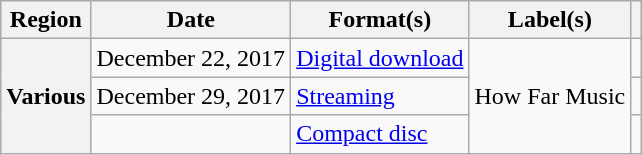<table class="wikitable sortable plainrowheaders">
<tr>
<th scope="col">Region</th>
<th scope="col">Date</th>
<th scope="col">Format(s)</th>
<th scope="col">Label(s)</th>
<th scope="col"></th>
</tr>
<tr>
<th scope="row" rowspan="3">Various</th>
<td>December 22, 2017</td>
<td><a href='#'>Digital download</a></td>
<td rowspan="3">How Far Music</td>
<td align="center"></td>
</tr>
<tr>
<td>December 29, 2017</td>
<td><a href='#'>Streaming</a></td>
<td align="center"></td>
</tr>
<tr>
<td></td>
<td><a href='#'>Compact disc</a></td>
<td align="center"></td>
</tr>
</table>
